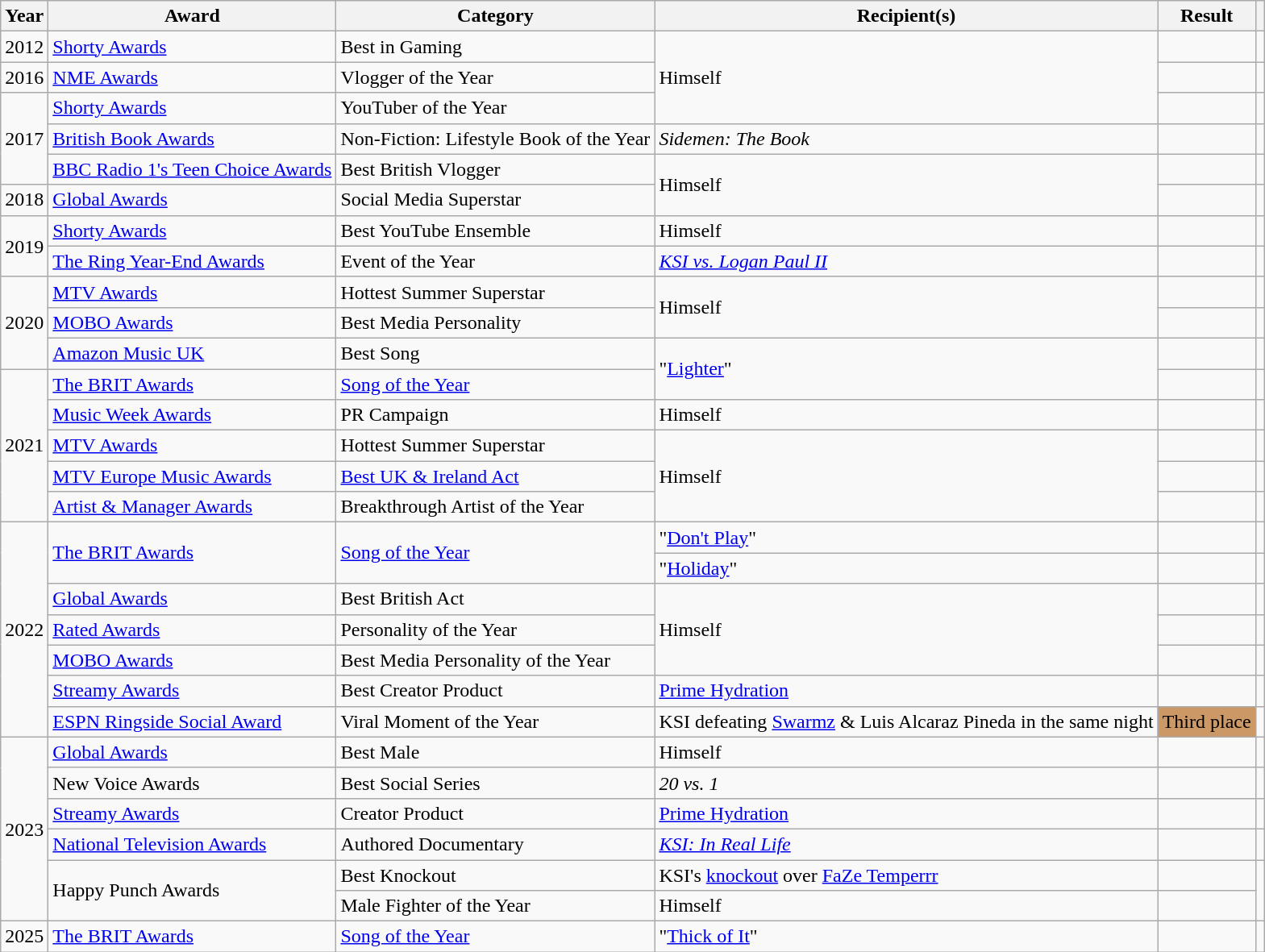<table class="wikitable sortable plainrowheaders">
<tr>
<th>Year</th>
<th>Award</th>
<th>Category</th>
<th>Recipient(s)</th>
<th>Result</th>
<th class="unsortable"></th>
</tr>
<tr>
<td>2012</td>
<td><a href='#'>Shorty Awards</a></td>
<td>Best in Gaming</td>
<td rowspan="3">Himself</td>
<td></td>
<td style="text-align: center;"></td>
</tr>
<tr>
<td>2016</td>
<td><a href='#'>NME Awards</a></td>
<td>Vlogger of the Year</td>
<td></td>
<td style="text-align:center;"></td>
</tr>
<tr>
<td rowspan="3">2017</td>
<td><a href='#'>Shorty Awards</a></td>
<td>YouTuber of the Year</td>
<td></td>
<td style="text-align: center;"></td>
</tr>
<tr>
<td><a href='#'>British Book Awards</a></td>
<td>Non-Fiction: Lifestyle Book of the Year</td>
<td><em>Sidemen: The Book</em> </td>
<td></td>
<td style="text-align: center;"></td>
</tr>
<tr>
<td><a href='#'>BBC Radio 1's Teen Choice Awards</a></td>
<td>Best British Vlogger</td>
<td rowspan="2">Himself</td>
<td></td>
<td style="text-align: center;"></td>
</tr>
<tr>
<td>2018</td>
<td><a href='#'>Global Awards</a></td>
<td>Social Media Superstar</td>
<td></td>
<td style="text-align: center;"></td>
</tr>
<tr>
<td rowspan="2">2019</td>
<td><a href='#'>Shorty Awards</a></td>
<td>Best YouTube Ensemble</td>
<td>Himself </td>
<td></td>
<td style="text-align: center;"></td>
</tr>
<tr>
<td><a href='#'>The Ring Year-End Awards</a></td>
<td>Event of the Year</td>
<td><em><a href='#'>KSI vs. Logan Paul II</a></em> </td>
<td></td>
<td style="text-align: center;"></td>
</tr>
<tr>
<td rowspan="3">2020</td>
<td><a href='#'>MTV Awards</a></td>
<td>Hottest Summer Superstar</td>
<td rowspan="2">Himself</td>
<td></td>
<td style="text-align: center;"></td>
</tr>
<tr>
<td><a href='#'>MOBO Awards</a></td>
<td>Best Media Personality</td>
<td></td>
<td style="text-align: center;"></td>
</tr>
<tr>
<td><a href='#'>Amazon Music UK</a></td>
<td>Best Song</td>
<td rowspan="2">"<a href='#'>Lighter</a>" </td>
<td></td>
<td style="text-align: center;"></td>
</tr>
<tr>
<td rowspan="5">2021</td>
<td><a href='#'>The BRIT Awards</a></td>
<td><a href='#'>Song of the Year</a></td>
<td></td>
<td style="text-align: center;"></td>
</tr>
<tr>
<td><a href='#'>Music Week Awards</a></td>
<td>PR Campaign</td>
<td>Himself </td>
<td></td>
<td style="text-align: center;"></td>
</tr>
<tr>
<td><a href='#'>MTV Awards</a></td>
<td>Hottest Summer Superstar</td>
<td rowspan="3">Himself</td>
<td></td>
<td style="text-align: center;"></td>
</tr>
<tr>
<td><a href='#'>MTV Europe Music Awards</a></td>
<td><a href='#'>Best UK & Ireland Act</a></td>
<td></td>
<td style="text-align: center;"></td>
</tr>
<tr>
<td><a href='#'>Artist & Manager Awards</a></td>
<td>Breakthrough Artist of the Year</td>
<td></td>
<td style="text-align: center;"></td>
</tr>
<tr>
<td rowspan="7">2022</td>
<td rowspan="2"><a href='#'>The BRIT Awards</a></td>
<td rowspan="2"><a href='#'>Song of the Year</a></td>
<td>"<a href='#'>Don't Play</a>" </td>
<td></td>
<td style="text-align: center;"></td>
</tr>
<tr>
<td>"<a href='#'>Holiday</a>"</td>
<td></td>
<td style="text-align: center;"></td>
</tr>
<tr>
<td><a href='#'>Global Awards</a></td>
<td>Best British Act</td>
<td rowspan="3">Himself</td>
<td></td>
<td style="text-align: center;"></td>
</tr>
<tr>
<td><a href='#'>Rated Awards</a></td>
<td>Personality of the Year</td>
<td></td>
<td></td>
</tr>
<tr>
<td><a href='#'>MOBO Awards</a></td>
<td>Best Media Personality of the Year</td>
<td></td>
<td style="text-align: center;"></td>
</tr>
<tr>
<td><a href='#'>Streamy Awards</a></td>
<td>Best Creator Product</td>
<td><a href='#'>Prime Hydration</a> </td>
<td></td>
<td style="text-align: center;"></td>
</tr>
<tr>
<td><a href='#'>ESPN Ringside Social Award</a></td>
<td>Viral Moment of the Year</td>
<td>KSI defeating <a href='#'>Swarmz</a> & Luis Alcaraz Pineda in the same night</td>
<td align="center" bgcolor=#cc9966>Third place</td>
<td style="text-align: center;"></td>
</tr>
<tr>
<td rowspan="6">2023</td>
<td><a href='#'>Global Awards</a></td>
<td>Best Male</td>
<td>Himself</td>
<td></td>
<td style="text-align: center;"></td>
</tr>
<tr>
<td>New Voice Awards</td>
<td>Best Social Series</td>
<td><em>20 vs. 1</em> </td>
<td></td>
<td style="text-align: center;"></td>
</tr>
<tr>
<td><a href='#'>Streamy Awards</a></td>
<td>Creator Product</td>
<td><a href='#'>Prime Hydration</a> </td>
<td></td>
<td style="text-align: center;"></td>
</tr>
<tr>
<td><a href='#'>National Television Awards</a></td>
<td>Authored Documentary</td>
<td><em><a href='#'>KSI: In Real Life</a></em></td>
<td></td>
<td style="text-align: center;"></td>
</tr>
<tr>
<td rowspan="2">Happy Punch Awards</td>
<td>Best Knockout</td>
<td>KSI's <a href='#'>knockout</a> over <a href='#'>FaZe Temperrr</a></td>
<td></td>
<td rowspan="2" style="text-align: center;"></td>
</tr>
<tr>
<td>Male Fighter of the Year</td>
<td>Himself</td>
<td></td>
</tr>
<tr>
<td>2025</td>
<td><a href='#'>The BRIT Awards</a></td>
<td><a href='#'>Song of the Year</a></td>
<td>"<a href='#'>Thick of It</a>"</td>
<td></td>
<td style="text-align: center;"></td>
</tr>
</table>
